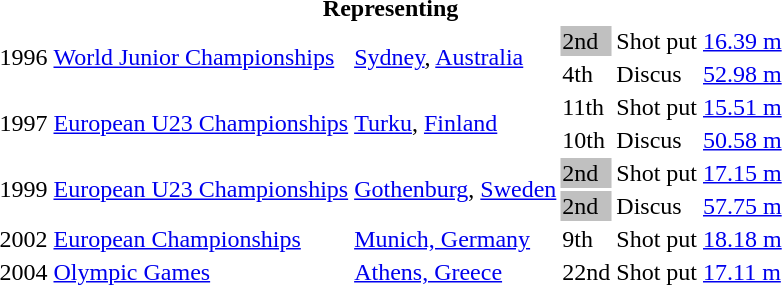<table>
<tr>
<th colspan="6">Representing </th>
</tr>
<tr>
<td rowspan=2>1996</td>
<td rowspan=2><a href='#'>World Junior Championships</a></td>
<td rowspan=2><a href='#'>Sydney</a>, <a href='#'>Australia</a></td>
<td bgcolor=silver>2nd</td>
<td>Shot put</td>
<td><a href='#'>16.39 m</a></td>
</tr>
<tr>
<td>4th</td>
<td>Discus</td>
<td><a href='#'>52.98 m</a></td>
</tr>
<tr>
<td rowspan=2>1997</td>
<td rowspan=2><a href='#'>European U23 Championships</a></td>
<td rowspan=2><a href='#'>Turku</a>, <a href='#'>Finland</a></td>
<td>11th</td>
<td>Shot put</td>
<td><a href='#'>15.51 m</a></td>
</tr>
<tr>
<td>10th</td>
<td>Discus</td>
<td><a href='#'>50.58 m</a></td>
</tr>
<tr>
<td rowspan=2>1999</td>
<td rowspan=2><a href='#'>European U23 Championships</a></td>
<td rowspan=2><a href='#'>Gothenburg</a>, <a href='#'>Sweden</a></td>
<td bgcolor=silver>2nd</td>
<td>Shot put</td>
<td><a href='#'>17.15 m</a></td>
</tr>
<tr>
<td bgcolor=silver>2nd</td>
<td>Discus</td>
<td><a href='#'>57.75 m</a></td>
</tr>
<tr>
<td>2002</td>
<td><a href='#'>European Championships</a></td>
<td><a href='#'>Munich, Germany</a></td>
<td>9th</td>
<td>Shot put</td>
<td><a href='#'>18.18 m</a></td>
</tr>
<tr>
<td>2004</td>
<td><a href='#'>Olympic Games</a></td>
<td><a href='#'>Athens, Greece</a></td>
<td>22nd</td>
<td>Shot put</td>
<td><a href='#'>17.11 m</a></td>
</tr>
</table>
